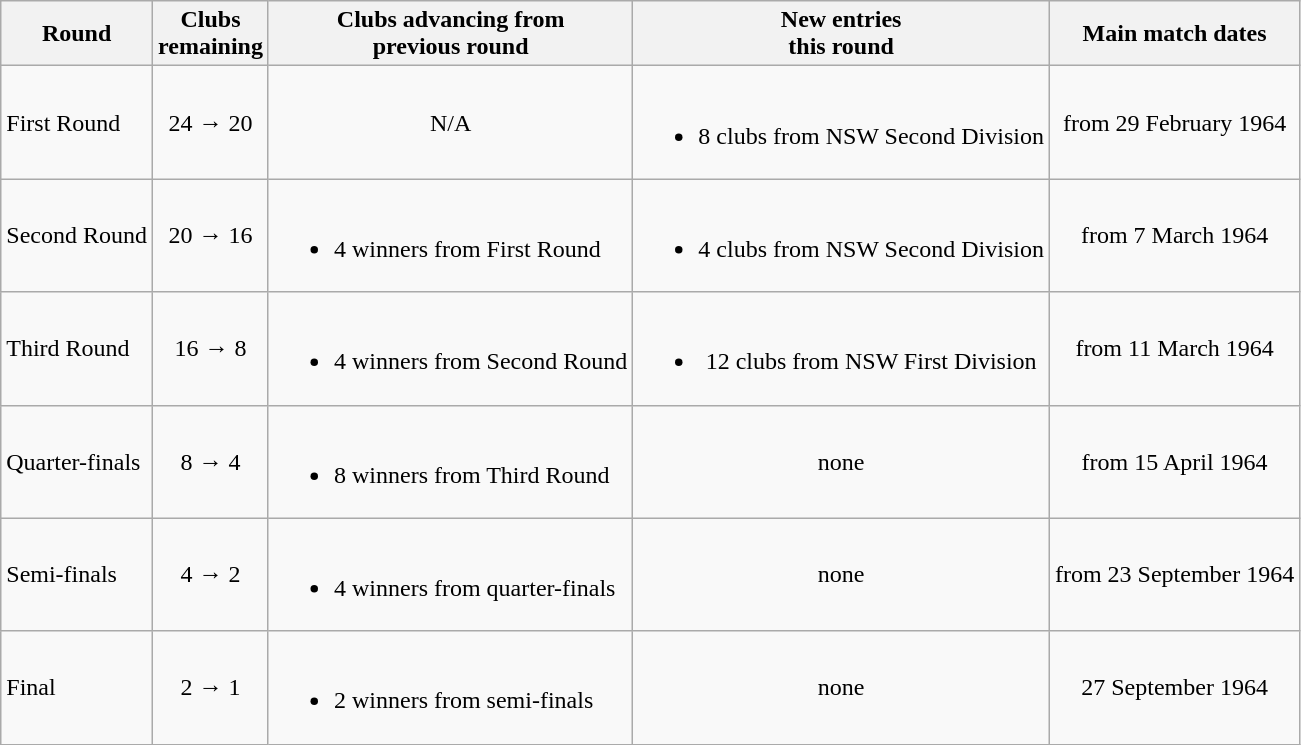<table class="wikitable">
<tr>
<th>Round</th>
<th>Clubs<br>remaining</th>
<th>Clubs advancing from<br>previous round</th>
<th>New entries<br>this round</th>
<th>Main match dates</th>
</tr>
<tr>
<td>First Round</td>
<td style="text-align:center;">24 → 20</td>
<td style="text-align:center;">N/A</td>
<td><br><ul><li>8 clubs from NSW Second Division</li></ul></td>
<td style="text-align:center;">from 29 February 1964</td>
</tr>
<tr>
<td>Second Round</td>
<td style="text-align:center;">20 → 16</td>
<td><br><ul><li>4 winners from First Round</li></ul></td>
<td><br><ul><li>4 clubs from NSW Second Division</li></ul></td>
<td style="text-align:center;">from 7 March 1964</td>
</tr>
<tr>
<td>Third Round</td>
<td style="text-align:center;">16 → 8</td>
<td><br><ul><li>4 winners from Second Round</li></ul></td>
<td style="text-align:center;"><br><ul><li>12 clubs from NSW First Division</li></ul></td>
<td style="text-align:center;">from 11 March 1964</td>
</tr>
<tr>
<td>Quarter-finals</td>
<td style="text-align:center;">8 → 4</td>
<td><br><ul><li>8 winners from Third Round</li></ul></td>
<td style="text-align:center;">none</td>
<td style="text-align:center;">from 15 April 1964</td>
</tr>
<tr>
<td>Semi-finals</td>
<td style="text-align:center;">4 → 2</td>
<td><br><ul><li>4 winners from quarter-finals</li></ul></td>
<td style="text-align:center;">none</td>
<td style="text-align:center;">from 23 September 1964</td>
</tr>
<tr>
<td>Final</td>
<td style="text-align:center;">2 → 1</td>
<td><br><ul><li>2 winners from semi-finals</li></ul></td>
<td style="text-align:center;">none</td>
<td style="text-align:center;">27 September 1964</td>
</tr>
</table>
